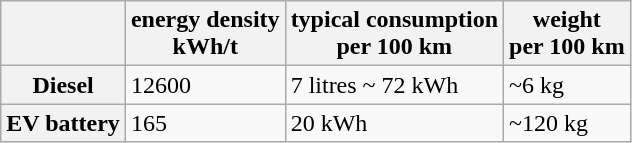<table class="wikitable sortable">
<tr>
<th></th>
<th>energy density<br>kWh/t</th>
<th>typical consumption<br>per 100 km</th>
<th>weight<br>per 100 km</th>
</tr>
<tr>
<th>Diesel</th>
<td>12600</td>
<td>7 litres ~ 72 kWh</td>
<td>~6 kg</td>
</tr>
<tr>
<th>EV battery</th>
<td>165</td>
<td>20 kWh</td>
<td>~120 kg</td>
</tr>
</table>
